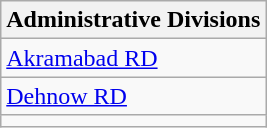<table class="wikitable">
<tr>
<th>Administrative Divisions</th>
</tr>
<tr>
<td><a href='#'>Akramabad RD</a></td>
</tr>
<tr>
<td><a href='#'>Dehnow RD</a></td>
</tr>
<tr>
<td colspan=1></td>
</tr>
</table>
